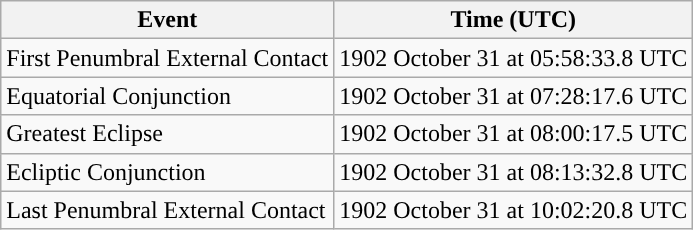<table class="wikitable">
<tr>
<th>Event</th>
<th>Time (UTC)</th>
</tr>
<tr>
<td>First Penumbral External Contact</td>
<td>1902 October 31 at 05:58:33.8 UTC</td>
</tr>
<tr>
<td>Equatorial Conjunction</td>
<td>1902 October 31 at 07:28:17.6 UTC</td>
</tr>
<tr>
<td>Greatest Eclipse</td>
<td>1902 October 31 at 08:00:17.5 UTC</td>
</tr>
<tr>
<td>Ecliptic Conjunction</td>
<td>1902 October 31 at 08:13:32.8 UTC</td>
</tr>
<tr>
<td>Last Penumbral External Contact</td>
<td>1902 October 31 at 10:02:20.8 UTC</td>
</tr>
</table>
